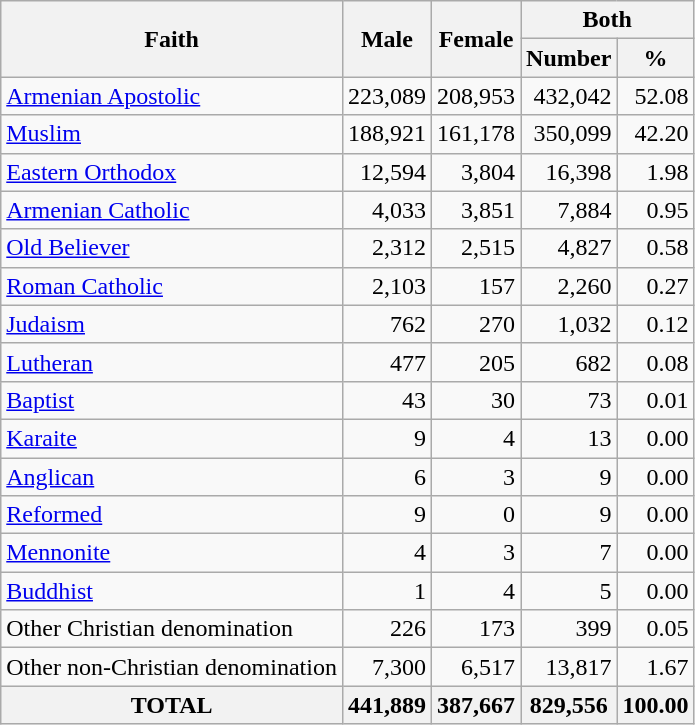<table class="wikitable sortable">
<tr>
<th rowspan="2">Faith</th>
<th rowspan="2">Male</th>
<th rowspan="2">Female</th>
<th colspan="2">Both</th>
</tr>
<tr>
<th>Number</th>
<th>%</th>
</tr>
<tr>
<td><a href='#'>Armenian Apostolic</a></td>
<td align="right">223,089</td>
<td align="right">208,953</td>
<td align="right">432,042</td>
<td align="right">52.08</td>
</tr>
<tr>
<td><a href='#'>Muslim</a></td>
<td align="right">188,921</td>
<td align="right">161,178</td>
<td align="right">350,099</td>
<td align="right">42.20</td>
</tr>
<tr>
<td><a href='#'>Eastern Orthodox</a></td>
<td align="right">12,594</td>
<td align="right">3,804</td>
<td align="right">16,398</td>
<td align="right">1.98</td>
</tr>
<tr>
<td><a href='#'>Armenian Catholic</a></td>
<td align="right">4,033</td>
<td align="right">3,851</td>
<td align="right">7,884</td>
<td align="right">0.95</td>
</tr>
<tr>
<td><a href='#'>Old Believer</a></td>
<td align="right">2,312</td>
<td align="right">2,515</td>
<td align="right">4,827</td>
<td align="right">0.58</td>
</tr>
<tr>
<td><a href='#'>Roman Catholic</a></td>
<td align="right">2,103</td>
<td align="right">157</td>
<td align="right">2,260</td>
<td align="right">0.27</td>
</tr>
<tr>
<td><a href='#'>Judaism</a></td>
<td align="right">762</td>
<td align="right">270</td>
<td align="right">1,032</td>
<td align="right">0.12</td>
</tr>
<tr>
<td><a href='#'>Lutheran</a></td>
<td align="right">477</td>
<td align="right">205</td>
<td align="right">682</td>
<td align="right">0.08</td>
</tr>
<tr>
<td><a href='#'>Baptist</a></td>
<td align="right">43</td>
<td align="right">30</td>
<td align="right">73</td>
<td align="right">0.01</td>
</tr>
<tr>
<td><a href='#'>Karaite</a></td>
<td align="right">9</td>
<td align="right">4</td>
<td align="right">13</td>
<td align="right">0.00</td>
</tr>
<tr>
<td><a href='#'>Anglican</a></td>
<td align="right">6</td>
<td align="right">3</td>
<td align="right">9</td>
<td align="right">0.00</td>
</tr>
<tr>
<td><a href='#'>Reformed</a></td>
<td align="right">9</td>
<td align="right">0</td>
<td align="right">9</td>
<td align="right">0.00</td>
</tr>
<tr>
<td><a href='#'>Mennonite</a></td>
<td align="right">4</td>
<td align="right">3</td>
<td align="right">7</td>
<td align="right">0.00</td>
</tr>
<tr>
<td><a href='#'>Buddhist</a></td>
<td align="right">1</td>
<td align="right">4</td>
<td align="right">5</td>
<td align="right">0.00</td>
</tr>
<tr>
<td>Other Christian denomination</td>
<td align="right">226</td>
<td align="right">173</td>
<td align="right">399</td>
<td align="right">0.05</td>
</tr>
<tr>
<td>Other non-Christian denomination</td>
<td align="right">7,300</td>
<td align="right">6,517</td>
<td align="right">13,817</td>
<td align="right">1.67</td>
</tr>
<tr>
<th>TOTAL</th>
<th>441,889</th>
<th>387,667</th>
<th>829,556</th>
<th>100.00</th>
</tr>
</table>
